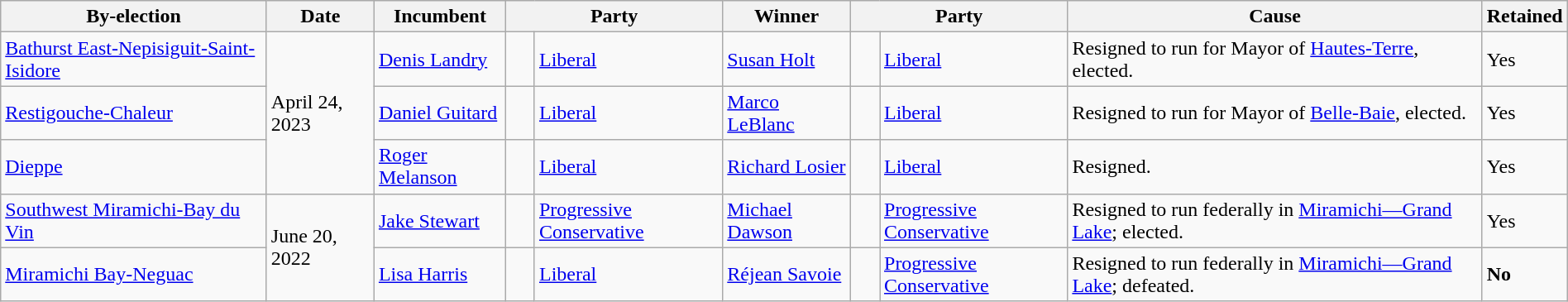<table class="wikitable" style="width:100%">
<tr>
<th>By-election</th>
<th>Date</th>
<th>Incumbent</th>
<th colspan="2">Party</th>
<th>Winner</th>
<th colspan="2">Party</th>
<th>Cause</th>
<th>Retained</th>
</tr>
<tr>
<td><a href='#'>Bathurst East-Nepisiguit-Saint-Isidore</a></td>
<td rowspan="3">April 24, 2023</td>
<td><a href='#'>Denis Landry</a></td>
<td>    </td>
<td><a href='#'>Liberal</a></td>
<td><a href='#'>Susan Holt</a></td>
<td>    </td>
<td><a href='#'>Liberal</a></td>
<td>Resigned to run for Mayor of <a href='#'>Hautes-Terre</a>, elected.</td>
<td>Yes</td>
</tr>
<tr>
<td><a href='#'>Restigouche-Chaleur</a></td>
<td><a href='#'>Daniel Guitard</a></td>
<td>    </td>
<td><a href='#'>Liberal</a></td>
<td><a href='#'>Marco LeBlanc</a></td>
<td>    </td>
<td><a href='#'>Liberal</a></td>
<td>Resigned to run for Mayor of <a href='#'>Belle-Baie</a>, elected.</td>
<td>Yes</td>
</tr>
<tr>
<td><a href='#'>Dieppe</a></td>
<td><a href='#'>Roger Melanson</a></td>
<td>    </td>
<td><a href='#'>Liberal</a></td>
<td><a href='#'>Richard Losier</a></td>
<td>    </td>
<td><a href='#'>Liberal</a></td>
<td>Resigned.</td>
<td>Yes</td>
</tr>
<tr>
<td><a href='#'>Southwest Miramichi-Bay du Vin</a></td>
<td rowspan="2">June 20, 2022</td>
<td><a href='#'>Jake Stewart</a></td>
<td>    </td>
<td><a href='#'>Progressive Conservative</a></td>
<td><a href='#'>Michael Dawson</a></td>
<td>    </td>
<td><a href='#'>Progressive Conservative</a></td>
<td>Resigned to run federally in <a href='#'>Miramichi—Grand Lake</a>; elected.</td>
<td>Yes</td>
</tr>
<tr>
<td><a href='#'>Miramichi Bay-Neguac</a></td>
<td><a href='#'>Lisa Harris</a></td>
<td>    </td>
<td><a href='#'>Liberal</a></td>
<td><a href='#'>Réjean Savoie</a></td>
<td>    </td>
<td><a href='#'>Progressive Conservative</a></td>
<td>Resigned to run federally in <a href='#'>Miramichi—Grand Lake</a>; defeated.</td>
<td><strong>No</strong></td>
</tr>
</table>
